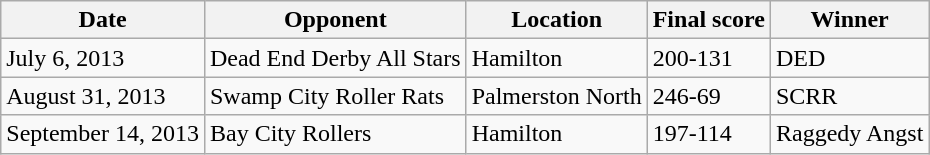<table class="wikitable">
<tr>
<th>Date</th>
<th>Opponent</th>
<th>Location</th>
<th>Final score</th>
<th>Winner</th>
</tr>
<tr>
<td>July 6, 2013</td>
<td>Dead End Derby All Stars</td>
<td>Hamilton</td>
<td>200-131</td>
<td>DED</td>
</tr>
<tr>
<td>August 31, 2013</td>
<td>Swamp City Roller Rats</td>
<td>Palmerston North</td>
<td>246-69</td>
<td>SCRR</td>
</tr>
<tr>
<td>September 14, 2013</td>
<td>Bay City Rollers</td>
<td>Hamilton</td>
<td>197-114</td>
<td>Raggedy Angst</td>
</tr>
</table>
